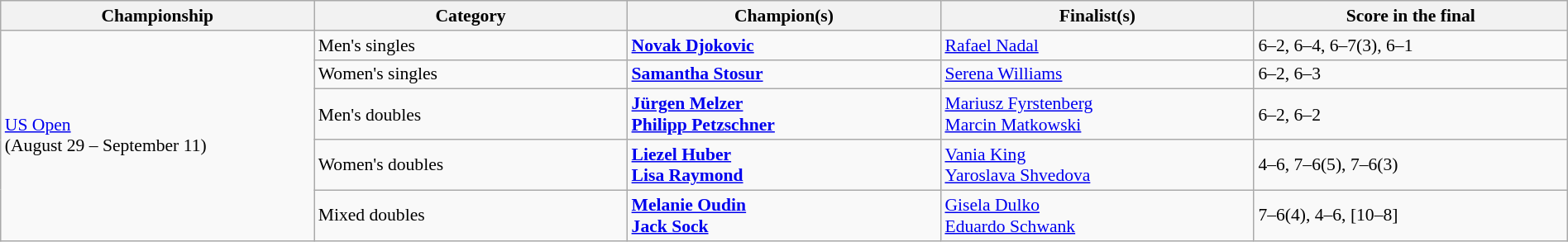<table class="wikitable" style="font-size:90%;" width=100%>
<tr>
<th width=20%>Championship</th>
<th width=20%>Category</th>
<th width=20%>Champion(s)</th>
<th width=20%>Finalist(s)</th>
<th width=20%>Score in the final</th>
</tr>
<tr>
<td rowspan="5"><a href='#'>US Open</a><br>(August 29 – September 11)</td>
<td>Men's singles</td>
<td> <strong><a href='#'>Novak Djokovic</a></strong></td>
<td> <a href='#'>Rafael Nadal</a></td>
<td>6–2, 6–4, 6–7(3), 6–1</td>
</tr>
<tr>
<td>Women's singles</td>
<td> <strong><a href='#'>Samantha Stosur</a></strong></td>
<td> <a href='#'>Serena Williams</a></td>
<td>6–2, 6–3</td>
</tr>
<tr>
<td>Men's doubles</td>
<td> <strong><a href='#'>Jürgen Melzer</a></strong> <br>  <strong><a href='#'>Philipp Petzschner</a></strong></td>
<td> <a href='#'>Mariusz Fyrstenberg</a> <br>  <a href='#'>Marcin Matkowski</a></td>
<td>6–2, 6–2</td>
</tr>
<tr>
<td>Women's doubles</td>
<td> <strong><a href='#'>Liezel Huber</a></strong> <br>  <strong><a href='#'>Lisa Raymond</a></strong></td>
<td> <a href='#'>Vania King</a> <br>  <a href='#'>Yaroslava Shvedova</a></td>
<td>4–6, 7–6(5), 7–6(3)</td>
</tr>
<tr>
<td>Mixed doubles</td>
<td> <strong><a href='#'>Melanie Oudin</a></strong> <br>  <strong><a href='#'>Jack Sock</a></strong></td>
<td> <a href='#'>Gisela Dulko</a> <br>  <a href='#'>Eduardo Schwank</a></td>
<td>7–6(4), 4–6, [10–8]</td>
</tr>
</table>
